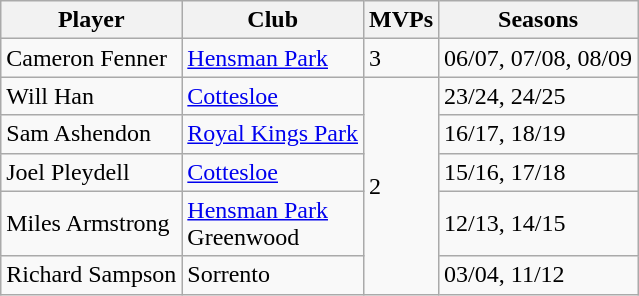<table class="wikitable">
<tr>
<th>Player</th>
<th>Club</th>
<th>MVPs</th>
<th>Seasons</th>
</tr>
<tr>
<td>Cameron Fenner</td>
<td> <a href='#'>Hensman Park</a></td>
<td>3</td>
<td>06/07, 07/08, 08/09</td>
</tr>
<tr>
<td>Will Han</td>
<td> <a href='#'>Cottesloe</a></td>
<td rowspan="5">2</td>
<td>23/24, 24/25</td>
</tr>
<tr>
<td>Sam Ashendon</td>
<td> <a href='#'>Royal Kings Park</a></td>
<td>16/17, 18/19</td>
</tr>
<tr>
<td>Joel Pleydell</td>
<td> <a href='#'>Cottesloe</a></td>
<td>15/16, 17/18</td>
</tr>
<tr>
<td>Miles Armstrong</td>
<td> <a href='#'>Hensman Park</a><br> Greenwood</td>
<td>12/13, 14/15</td>
</tr>
<tr>
<td>Richard Sampson</td>
<td> Sorrento</td>
<td>03/04, 11/12</td>
</tr>
</table>
